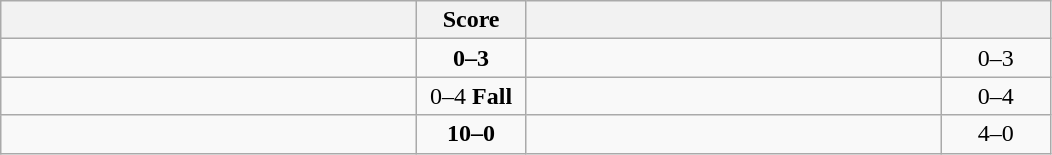<table class="wikitable" style="text-align: center; ">
<tr>
<th align="right" width="270"></th>
<th width="65">Score</th>
<th align="left" width="270"></th>
<th width="65"></th>
</tr>
<tr>
<td align="left"></td>
<td><strong>0–3</strong></td>
<td align="left"><strong></strong></td>
<td>0–3 <strong></strong></td>
</tr>
<tr>
<td align="left"></td>
<td>0–4 <strong>Fall</strong></td>
<td align="left"><strong></strong></td>
<td>0–4 <strong></strong></td>
</tr>
<tr>
<td align="left"><strong></strong></td>
<td><strong>10–0</strong></td>
<td align="left"></td>
<td>4–0 <strong></strong></td>
</tr>
</table>
